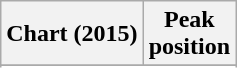<table class="wikitable sortable plainrowheaders" style="text-align:center">
<tr>
<th>Chart (2015)</th>
<th>Peak<br>position</th>
</tr>
<tr>
</tr>
<tr>
</tr>
<tr>
</tr>
<tr>
</tr>
</table>
